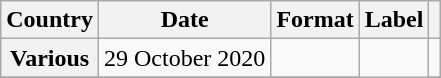<table class="wikitable plainrowheaders">
<tr>
<th>Country</th>
<th>Date</th>
<th>Format</th>
<th>Label</th>
<th></th>
</tr>
<tr>
<th scope="row">Various</th>
<td>29 October 2020</td>
<td></td>
<td rowspan="2"></td>
<td></td>
</tr>
<tr>
</tr>
</table>
